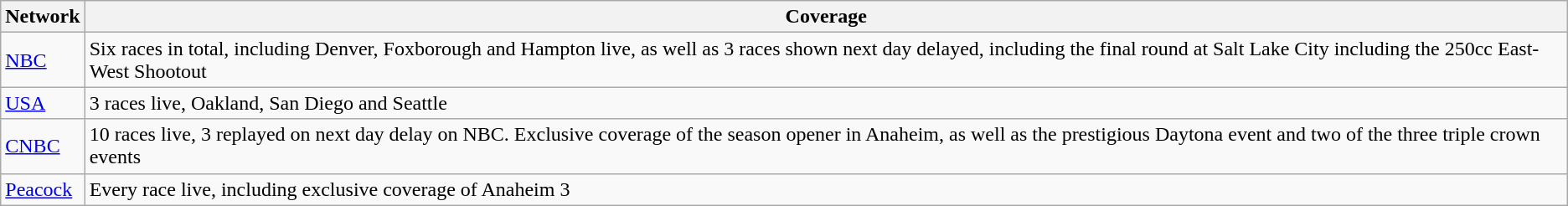<table class="wikitable">
<tr>
<th>Network</th>
<th>Coverage</th>
</tr>
<tr>
<td><a href='#'>NBC</a></td>
<td>Six races in total, including Denver, Foxborough and Hampton live, as well as 3 races shown next day delayed, including the final round at Salt Lake City including the 250cc East-West Shootout</td>
</tr>
<tr>
<td><a href='#'>USA</a></td>
<td>3 races live, Oakland, San Diego and Seattle</td>
</tr>
<tr>
<td><a href='#'>CNBC</a></td>
<td>10 races live, 3 replayed on next day delay on NBC. Exclusive coverage of the season opener in Anaheim, as well as the prestigious Daytona event and two of the three triple crown events</td>
</tr>
<tr>
<td><a href='#'>Peacock</a></td>
<td>Every race live, including exclusive coverage of Anaheim 3</td>
</tr>
</table>
